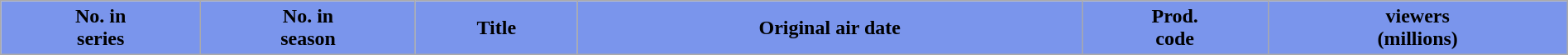<table class="wikitable plainrowheaders" style="width:100%;">
<tr>
<th scope="col" style="background:#7A95EC; color:#000;">No. in<br>series</th>
<th scope="col" style="background:#7A95EC; color:#000;">No. in<br>season</th>
<th scope="col" style="background:#7A95EC; color:#000;">Title</th>
<th scope="col" style="background:#7A95EC; color:#000;">Original air date</th>
<th scope="col" style="background:#7A95EC; color:#000;">Prod.<br>code</th>
<th scope="col" style="background:#7A95EC; color:#000;">viewers<br>(millions)<br>











</th>
</tr>
</table>
